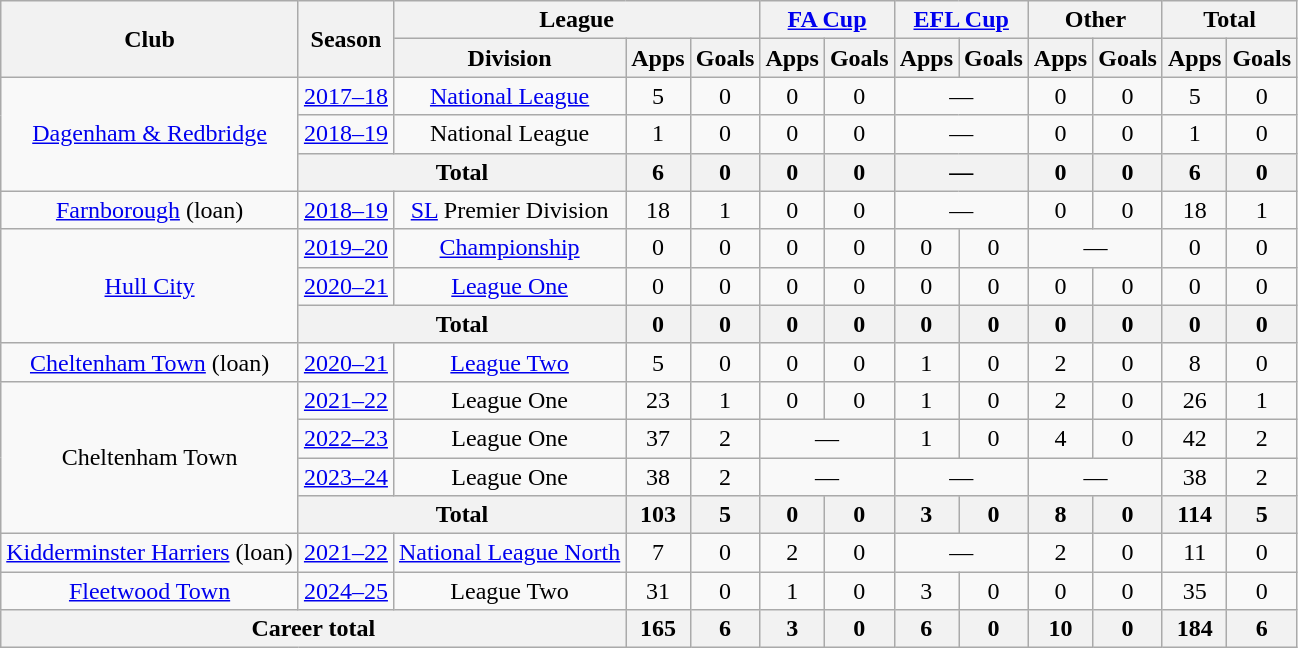<table class=wikitable style=text-align:center>
<tr>
<th rowspan=2>Club</th>
<th rowspan=2>Season</th>
<th colspan=3>League</th>
<th colspan=2><a href='#'>FA Cup</a></th>
<th colspan=2><a href='#'>EFL Cup</a></th>
<th colspan=2>Other</th>
<th colspan=2>Total</th>
</tr>
<tr>
<th>Division</th>
<th>Apps</th>
<th>Goals</th>
<th>Apps</th>
<th>Goals</th>
<th>Apps</th>
<th>Goals</th>
<th>Apps</th>
<th>Goals</th>
<th>Apps</th>
<th>Goals</th>
</tr>
<tr>
<td rowspan="3"><a href='#'>Dagenham & Redbridge</a></td>
<td><a href='#'>2017–18</a></td>
<td><a href='#'>National League</a></td>
<td>5</td>
<td>0</td>
<td>0</td>
<td>0</td>
<td colspan=2>—</td>
<td>0</td>
<td>0</td>
<td>5</td>
<td>0</td>
</tr>
<tr>
<td><a href='#'>2018–19</a></td>
<td>National League</td>
<td>1</td>
<td>0</td>
<td>0</td>
<td>0</td>
<td colspan=2>—</td>
<td>0</td>
<td>0</td>
<td>1</td>
<td>0</td>
</tr>
<tr>
<th colspan=2>Total</th>
<th>6</th>
<th>0</th>
<th>0</th>
<th>0</th>
<th colspan=2>—</th>
<th>0</th>
<th>0</th>
<th>6</th>
<th>0</th>
</tr>
<tr>
<td><a href='#'>Farnborough</a> (loan)</td>
<td><a href='#'>2018–19</a></td>
<td><a href='#'>SL</a> Premier Division</td>
<td>18</td>
<td>1</td>
<td>0</td>
<td>0</td>
<td colspan=2>—</td>
<td>0</td>
<td>0</td>
<td>18</td>
<td>1</td>
</tr>
<tr>
<td rowspan="3"><a href='#'>Hull City</a></td>
<td><a href='#'>2019–20</a></td>
<td><a href='#'>Championship</a></td>
<td>0</td>
<td>0</td>
<td>0</td>
<td>0</td>
<td>0</td>
<td>0</td>
<td colspan=2>—</td>
<td>0</td>
<td>0</td>
</tr>
<tr>
<td><a href='#'>2020–21</a></td>
<td><a href='#'>League One</a></td>
<td>0</td>
<td>0</td>
<td>0</td>
<td>0</td>
<td>0</td>
<td>0</td>
<td>0</td>
<td>0</td>
<td>0</td>
<td>0</td>
</tr>
<tr>
<th colspan=2>Total</th>
<th>0</th>
<th>0</th>
<th>0</th>
<th>0</th>
<th>0</th>
<th>0</th>
<th>0</th>
<th>0</th>
<th>0</th>
<th>0</th>
</tr>
<tr>
<td><a href='#'>Cheltenham Town</a> (loan)</td>
<td><a href='#'>2020–21</a></td>
<td><a href='#'>League Two</a></td>
<td>5</td>
<td>0</td>
<td>0</td>
<td>0</td>
<td>1</td>
<td>0</td>
<td>2</td>
<td>0</td>
<td>8</td>
<td>0</td>
</tr>
<tr>
<td rowspan="4">Cheltenham Town</td>
<td><a href='#'>2021–22</a></td>
<td>League One</td>
<td>23</td>
<td>1</td>
<td>0</td>
<td>0</td>
<td>1</td>
<td>0</td>
<td>2</td>
<td>0</td>
<td>26</td>
<td>1</td>
</tr>
<tr>
<td><a href='#'>2022–23</a></td>
<td>League One</td>
<td>37</td>
<td>2</td>
<td colspan="2">—</td>
<td>1</td>
<td>0</td>
<td>4</td>
<td>0</td>
<td>42</td>
<td>2</td>
</tr>
<tr>
<td><a href='#'>2023–24</a></td>
<td>League One</td>
<td>38</td>
<td>2</td>
<td colspan="2">—</td>
<td colspan="2">—</td>
<td colspan="2">—</td>
<td>38</td>
<td>2</td>
</tr>
<tr>
<th colspan="2">Total</th>
<th>103</th>
<th>5</th>
<th>0</th>
<th>0</th>
<th>3</th>
<th>0</th>
<th>8</th>
<th>0</th>
<th>114</th>
<th>5</th>
</tr>
<tr>
<td><a href='#'>Kidderminster Harriers</a> (loan)</td>
<td><a href='#'>2021–22</a></td>
<td><a href='#'>National League North</a></td>
<td>7</td>
<td>0</td>
<td>2</td>
<td>0</td>
<td colspan=2>—</td>
<td>2</td>
<td>0</td>
<td>11</td>
<td>0</td>
</tr>
<tr>
<td><a href='#'>Fleetwood Town</a></td>
<td><a href='#'>2024–25</a></td>
<td>League Two</td>
<td>31</td>
<td>0</td>
<td>1</td>
<td>0</td>
<td>3</td>
<td>0</td>
<td>0</td>
<td>0</td>
<td>35</td>
<td>0</td>
</tr>
<tr>
<th colspan=3>Career total</th>
<th>165</th>
<th>6</th>
<th>3</th>
<th>0</th>
<th>6</th>
<th>0</th>
<th>10</th>
<th>0</th>
<th>184</th>
<th>6</th>
</tr>
</table>
